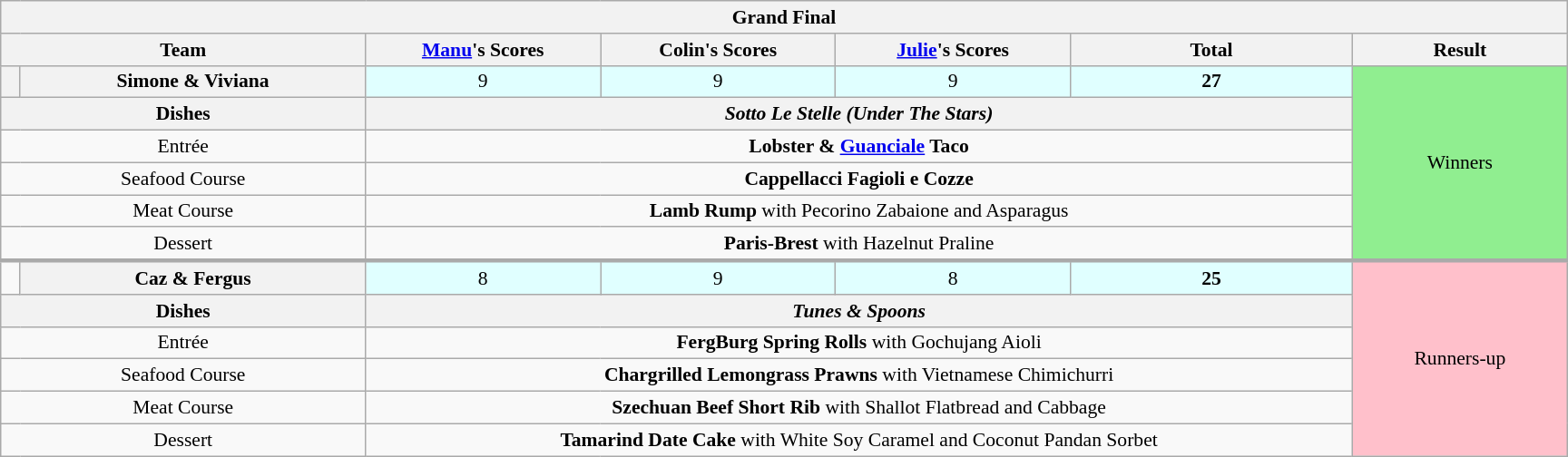<table class="wikitable plainrowheaders" style="margin:1em auto; text-align:center; font-size:90%; width:80em;">
<tr>
<th colspan="18" >Grand Final</th>
</tr>
<tr>
<th colspan="2">Team</th>
<th scope="col" style="width: 15%"><a href='#'>Manu</a>'s Scores</th>
<th scope="col" style="width: 15%">Colin's Scores</th>
<th scope="col" style="width: 15%"><a href='#'>Julie</a>'s Scores</th>
<th scope="col" style="width: 18%">Total<br><small></small></th>
<th scope="col">Result</th>
</tr>
<tr>
<th></th>
<th>Simone & Viviana</th>
<td rowspan="1" bgcolor="#e0ffff">9</td>
<td rowspan="1" bgcolor="#e0ffff">9</td>
<td rowspan="1" bgcolor="#e0ffff">9</td>
<td rowspan="1" bgcolor="#e0ffff"><strong>27</strong></td>
<td rowspan="6" bgcolor=lightgreen>Winners</td>
</tr>
<tr>
<th colspan=2>Dishes</th>
<th colspan=4><strong><em>Sotto Le Stelle (Under The Stars)</em></strong></th>
</tr>
<tr>
<td colspan=2>Entrée</td>
<td colspan=4><strong>Lobster & <a href='#'>Guanciale</a> Taco</strong></td>
</tr>
<tr>
<td colspan=2>Seafood Course</td>
<td colspan=4><strong>Cappellacci Fagioli e Cozze</strong></td>
</tr>
<tr>
<td colspan=2>Meat Course</td>
<td colspan=4><strong>Lamb Rump</strong> with Pecorino Zabaione and Asparagus</td>
</tr>
<tr>
<td colspan=2>Dessert</td>
<td colspan=4><strong>Paris-Brest</strong> with Hazelnut Praline</td>
</tr>
<tr style="border-top:3px solid #aaa;">
<td></td>
<th rowspan="1">Caz & Fergus</th>
<td rowspan="1" bgcolor="#e0ffff">8</td>
<td rowspan="1" bgcolor="#e0ffff">9</td>
<td rowspan="1" bgcolor="#e0ffff">8</td>
<td rowspan="1" bgcolor="#e0ffff"><strong>25</strong></td>
<td rowspan="6" bgcolor=pink>Runners-up</td>
</tr>
<tr>
<th colspan=2>Dishes</th>
<th colspan=4><strong><em>Tunes & Spoons</em></strong></th>
</tr>
<tr>
<td colspan=2>Entrée</td>
<td colspan=4><strong>FergBurg Spring Rolls</strong> with Gochujang Aioli</td>
</tr>
<tr>
<td colspan=2>Seafood Course</td>
<td colspan=4><strong>Chargrilled Lemongrass Prawns</strong> with Vietnamese Chimichurri</td>
</tr>
<tr>
<td colspan=2>Meat Course</td>
<td colspan=4><strong>Szechuan Beef Short Rib</strong> with Shallot Flatbread and Cabbage</td>
</tr>
<tr>
<td colspan=2>Dessert</td>
<td colspan=4><strong>Tamarind Date Cake</strong> with White Soy Caramel and Coconut Pandan Sorbet</td>
</tr>
</table>
